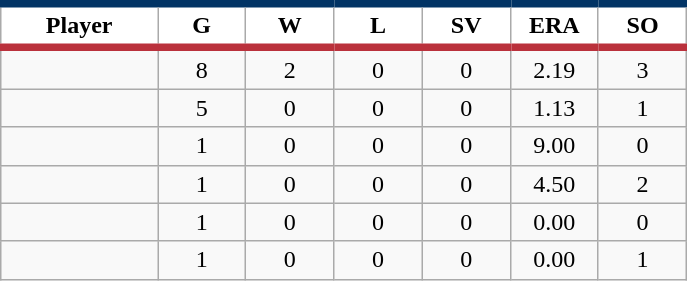<table class="wikitable sortable">
<tr>
<th style="background:#FFFFFF; border-top:#023465 5px solid; border-bottom:#ba313c 5px solid;" width="16%">Player</th>
<th style="background:#FFFFFF; border-top:#023465 5px solid; border-bottom:#ba313c 5px solid;" width="9%">G</th>
<th style="background:#FFFFFF; border-top:#023465 5px solid; border-bottom:#ba313c 5px solid;" width="9%">W</th>
<th style="background:#FFFFFF; border-top:#023465 5px solid; border-bottom:#ba313c 5px solid;" width="9%">L</th>
<th style="background:#FFFFFF; border-top:#023465 5px solid; border-bottom:#ba313c 5px solid;" width="9%">SV</th>
<th style="background:#FFFFFF; border-top:#023465 5px solid; border-bottom:#ba313c 5px solid;" width="9%">ERA</th>
<th style="background:#FFFFFF; border-top:#023465 5px solid; border-bottom:#ba313c 5px solid;" width="9%">SO</th>
</tr>
<tr align="center">
<td></td>
<td>8</td>
<td>2</td>
<td>0</td>
<td>0</td>
<td>2.19</td>
<td>3</td>
</tr>
<tr align="center">
<td></td>
<td>5</td>
<td>0</td>
<td>0</td>
<td>0</td>
<td>1.13</td>
<td>1</td>
</tr>
<tr align="center">
<td></td>
<td>1</td>
<td>0</td>
<td>0</td>
<td>0</td>
<td>9.00</td>
<td>0</td>
</tr>
<tr align="center">
<td></td>
<td>1</td>
<td>0</td>
<td>0</td>
<td>0</td>
<td>4.50</td>
<td>2</td>
</tr>
<tr align="center">
<td></td>
<td>1</td>
<td>0</td>
<td>0</td>
<td>0</td>
<td>0.00</td>
<td>0</td>
</tr>
<tr align="center">
<td></td>
<td>1</td>
<td>0</td>
<td>0</td>
<td>0</td>
<td>0.00</td>
<td>1</td>
</tr>
</table>
